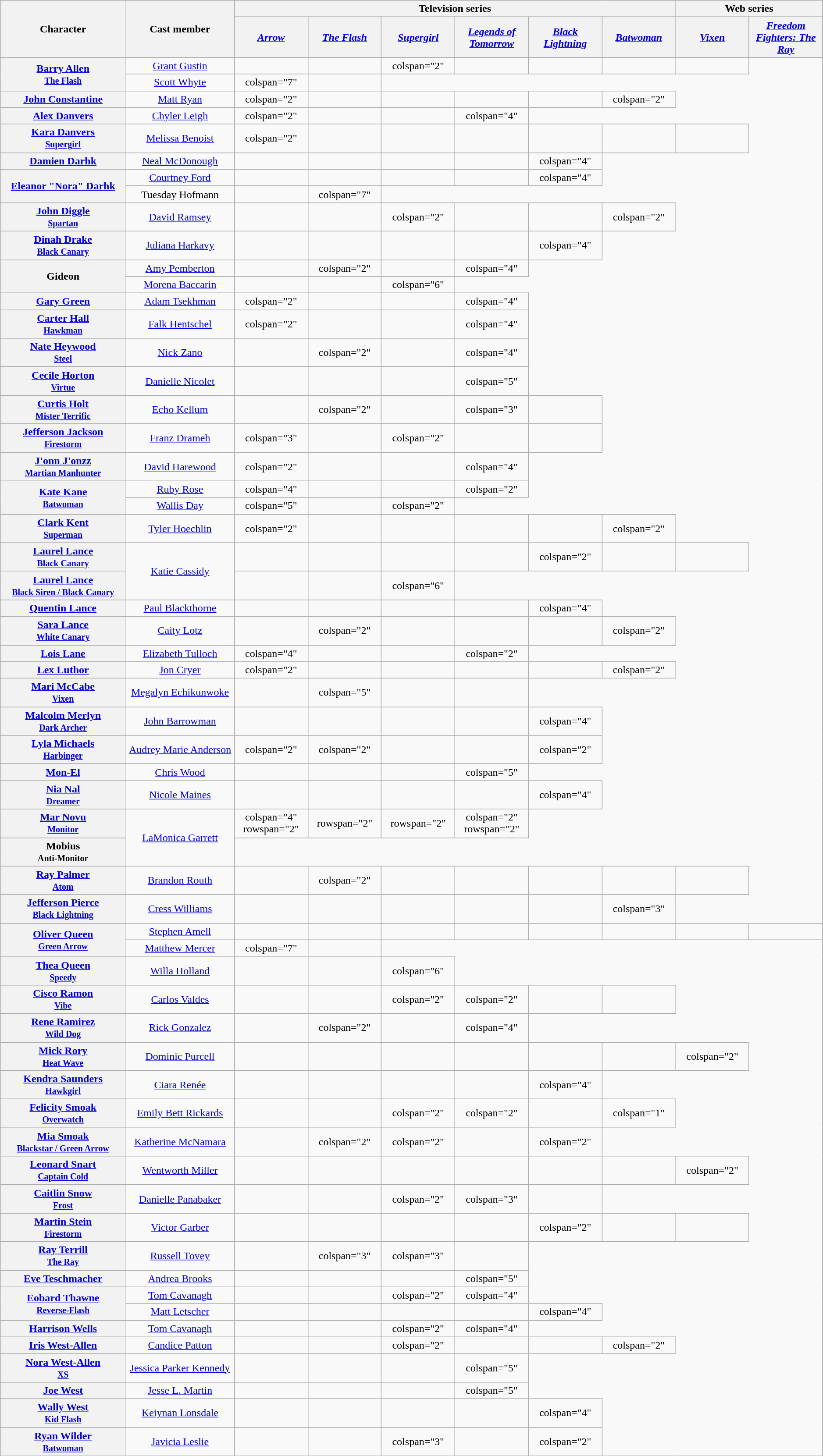<table class="wikitable" style="text-align:center; width:99%;">
<tr>
<th rowspan="2" scope="col" width="15%">Character</th>
<th rowspan="2" scope="col" width="13%">Cast member</th>
<th colspan="6" scope="col" align="center">Television series</th>
<th colspan="2" scope="col" align="center">Web series</th>
</tr>
<tr>
<th scope="col" align="center" width="8.8%"><em><a href='#'>Arrow</a></em></th>
<th scope="col" align="center" width="8.8%"><em><a href='#'>The Flash</a></em></th>
<th scope="col" align="center" width="8.8%"><em><a href='#'>Supergirl</a></em></th>
<th scope="col" align="center" width="8.8%"><em><a href='#'>Legends of Tomorrow</a></em></th>
<th scope="col" align="center" width="8.8%"><em><a href='#'>Black Lightning</a></em></th>
<th scope="col" align="center" width="8.8%"><em><a href='#'>Batwoman</a></em></th>
<th scope="col" align="center" width="8.8%"><em><a href='#'>Vixen</a></em></th>
<th scope="col" align="center" width="8.8%"><em><a href='#'>Freedom Fighters: The Ray</a></em></th>
</tr>
<tr>
<th scope="row" rowspan="2"><a href='#'>Barry Allen<br><small>The Flash</small></a></th>
<td><a href='#'>Grant Gustin</a></td>
<td></td>
<td></td>
<td>colspan="2" </td>
<td></td>
<td></td>
<td></td>
<td></td>
</tr>
<tr>
<td><a href='#'>Scott Whyte</a></td>
<td>colspan="7" </td>
<td></td>
</tr>
<tr>
<th scope="row"><a href='#'>John Constantine</a></th>
<td><a href='#'>Matt Ryan</a></td>
<td>colspan="2" </td>
<td></td>
<td></td>
<td></td>
<td></td>
<td>colspan="2" </td>
</tr>
<tr>
<th scope="row"><a href='#'>Alex Danvers</a></th>
<td><a href='#'>Chyler Leigh</a></td>
<td>colspan="2" </td>
<td></td>
<td></td>
<td>colspan="4" </td>
</tr>
<tr>
<th scope="row"><a href='#'>Kara Danvers</a><br><small><a href='#'>Supergirl</a></small></th>
<td><a href='#'>Melissa Benoist</a></td>
<td>colspan="2" </td>
<td></td>
<td></td>
<td></td>
<td></td>
<td></td>
<td></td>
</tr>
<tr>
<th scope="row"><a href='#'>Damien Darhk</a></th>
<td><a href='#'>Neal McDonough</a></td>
<td></td>
<td></td>
<td></td>
<td></td>
<td>colspan="4" </td>
</tr>
<tr>
<th scope="row" rowspan="2"><a href='#'>Eleanor "Nora" Darhk</a></th>
<td><a href='#'>Courtney Ford</a></td>
<td></td>
<td></td>
<td></td>
<td></td>
<td>colspan="4" </td>
</tr>
<tr>
<td>Tuesday Hofmann</td>
<td></td>
<td>colspan="7" </td>
</tr>
<tr>
<th scope="row"><a href='#'>John Diggle<br><small>Spartan</small></a></th>
<td><a href='#'>David Ramsey</a></td>
<td></td>
<td></td>
<td>colspan="2"</td>
<td></td>
<td></td>
<td>colspan="2" </td>
</tr>
<tr>
<th scope="row"><a href='#'>Dinah Drake<br><small>Black Canary</small></a></th>
<td><a href='#'>Juliana Harkavy</a></td>
<td></td>
<td></td>
<td></td>
<td></td>
<td>colspan="4" </td>
</tr>
<tr>
<th scope="row" rowspan="2">Gideon</th>
<td><a href='#'>Amy Pemberton</a></td>
<td></td>
<td>colspan="2" </td>
<td></td>
<td>colspan="4" </td>
</tr>
<tr>
<td><a href='#'>Morena Baccarin</a></td>
<td></td>
<td></td>
<td>colspan="6" </td>
</tr>
<tr>
<th scope="row"><a href='#'>Gary Green</a></th>
<td><a href='#'>Adam Tsekhman</a></td>
<td>colspan="2" </td>
<td></td>
<td></td>
<td>colspan="4" </td>
</tr>
<tr>
<th scope="row"><a href='#'>Carter Hall<br><small>Hawkman</small></a></th>
<td><a href='#'>Falk Hentschel</a></td>
<td>colspan="2" </td>
<td></td>
<td></td>
<td>colspan="4" </td>
</tr>
<tr>
<th scope="row"><a href='#'>Nate Heywood<br><small>Steel</small></a></th>
<td><a href='#'>Nick Zano</a></td>
<td></td>
<td>colspan="2" </td>
<td></td>
<td>colspan="4" </td>
</tr>
<tr>
<th scope="row"><a href='#'>Cecile Horton<br><small>Virtue</small></a></th>
<td><a href='#'>Danielle Nicolet</a></td>
<td></td>
<td></td>
<td></td>
<td>colspan="5" </td>
</tr>
<tr>
<th scope="row"><a href='#'>Curtis Holt<br><small>Mister Terrific</small></a></th>
<td><a href='#'>Echo Kellum</a></td>
<td></td>
<td>colspan="2" </td>
<td></td>
<td>colspan="3" </td>
<td></td>
</tr>
<tr>
<th scope="row"><a href='#'>Jefferson Jackson<br><small>Firestorm</small></a></th>
<td><a href='#'>Franz Drameh</a></td>
<td>colspan="3" </td>
<td></td>
<td>colspan="2" </td>
<td></td>
<td></td>
</tr>
<tr>
<th scope="row"><a href='#'>J'onn J'onzz</a><br><small><a href='#'>Martian Manhunter</a></small></th>
<td><a href='#'>David Harewood</a></td>
<td>colspan="2" </td>
<td></td>
<td></td>
<td>colspan="4" </td>
</tr>
<tr>
<th scope="row" rowspan="2"><a href='#'>Kate Kane<br><small>Batwoman</small></a></th>
<td><a href='#'>Ruby Rose</a></td>
<td>colspan="4" </td>
<td></td>
<td></td>
<td>colspan="2" </td>
</tr>
<tr>
<td><a href='#'>Wallis Day</a></td>
<td>colspan="5" </td>
<td></td>
<td>colspan="2" </td>
</tr>
<tr>
<th scope="row"><a href='#'>Clark Kent<br><small>Superman</small></a></th>
<td><a href='#'>Tyler Hoechlin</a></td>
<td>colspan="2" </td>
<td></td>
<td></td>
<td></td>
<td></td>
<td>colspan="2" </td>
</tr>
<tr>
<th scope="row"><a href='#'>Laurel Lance<br><small>Black Canary</small></a></th>
<td rowspan="2"><a href='#'>Katie Cassidy</a></td>
<td></td>
<td></td>
<td></td>
<td></td>
<td>colspan="2" </td>
<td></td>
<td></td>
</tr>
<tr>
<th scope="row"><a href='#'>Laurel Lance</a><br><small><a href='#'>Black Siren / Black Canary</a></small></th>
<td></td>
<td></td>
<td>colspan="6" </td>
</tr>
<tr>
<th scope="row"><a href='#'>Quentin Lance</a></th>
<td><a href='#'>Paul Blackthorne</a></td>
<td></td>
<td></td>
<td></td>
<td></td>
<td>colspan="4" </td>
</tr>
<tr>
<th scope="row"><a href='#'>Sara Lance<br><small>White Canary</small></a></th>
<td><a href='#'>Caity Lotz</a></td>
<td></td>
<td>colspan="2" </td>
<td></td>
<td></td>
<td></td>
<td>colspan="2" </td>
</tr>
<tr>
<th scope="row"><a href='#'>Lois Lane</a></th>
<td><a href='#'>Elizabeth Tulloch</a></td>
<td>colspan="4" </td>
<td></td>
<td></td>
<td>colspan="2" </td>
</tr>
<tr>
<th scope="row"><a href='#'>Lex Luthor</a></th>
<td><a href='#'>Jon Cryer</a></td>
<td>colspan="2" </td>
<td></td>
<td></td>
<td></td>
<td></td>
<td>colspan="2" </td>
</tr>
<tr>
<th scope="row"><a href='#'>Mari McCabe<br><small>Vixen</small></a></th>
<td><a href='#'>Megalyn Echikunwoke</a></td>
<td></td>
<td>colspan="5" </td>
<td></td>
<td></td>
</tr>
<tr>
<th scope="row"><a href='#'>Malcolm Merlyn<br><small>Dark Archer</small></a></th>
<td><a href='#'>John Barrowman</a></td>
<td></td>
<td></td>
<td></td>
<td></td>
<td>colspan="4" </td>
</tr>
<tr>
<th scope="row"><a href='#'>Lyla Michaels<br><small>Harbinger</small></a></th>
<td><a href='#'>Audrey Marie Anderson</a></td>
<td>colspan="2" </td>
<td>colspan="2" </td>
<td></td>
<td></td>
<td>colspan="2" </td>
</tr>
<tr>
<th scope="row"><a href='#'>Mon-El</a></th>
<td><a href='#'>Chris Wood</a></td>
<td></td>
<td></td>
<td></td>
<td>colspan="5" </td>
</tr>
<tr>
<th scope="row"><a href='#'>Nia Nal<br><small>Dreamer</small></a></th>
<td><a href='#'>Nicole Maines</a></td>
<td></td>
<td></td>
<td></td>
<td></td>
<td>colspan="4" </td>
</tr>
<tr>
<th scope="row"><a href='#'>Mar Novu<br><small>Monitor</small></a></th>
<td rowspan="2"><a href='#'>LaMonica Garrett</a></td>
<td>colspan="4" rowspan="2" </td>
<td>rowspan="2" </td>
<td>rowspan="2" </td>
<td>colspan="2" rowspan="2" </td>
</tr>
<tr>
<th scope="row">Mobius<br><small>Anti-Monitor</small></th>
</tr>
<tr>
<th scope="row"><a href='#'>Ray Palmer<br><small>Atom</small></a></th>
<td><a href='#'>Brandon Routh</a></td>
<td></td>
<td>colspan="2" </td>
<td></td>
<td></td>
<td></td>
<td></td>
<td></td>
</tr>
<tr>
<th scope="row"><a href='#'>Jefferson Pierce<br><small>Black Lightning</small></a></th>
<td><a href='#'>Cress Williams</a></td>
<td></td>
<td></td>
<td></td>
<td></td>
<td></td>
<td>colspan="3" </td>
</tr>
<tr>
<th scope="row" rowspan="2"><a href='#'>Oliver Queen<br><small>Green Arrow</small></a></th>
<td><a href='#'>Stephen Amell</a></td>
<td></td>
<td></td>
<td></td>
<td></td>
<td></td>
<td></td>
<td></td>
<td></td>
</tr>
<tr>
<td><a href='#'>Matthew Mercer</a></td>
<td>colspan="7" </td>
<td></td>
</tr>
<tr>
<th scope="row"><a href='#'>Thea Queen<br><small>Speedy</small></a></th>
<td><a href='#'>Willa Holland</a></td>
<td></td>
<td></td>
<td>colspan="6" </td>
</tr>
<tr>
<th scope="row"><a href='#'>Cisco Ramon<br><small>Vibe</small></a></th>
<td><a href='#'>Carlos Valdes</a></td>
<td></td>
<td></td>
<td>colspan="2" </td>
<td>colspan="2" </td>
<td></td>
<td></td>
</tr>
<tr>
<th scope="row"><a href='#'>Rene Ramirez<br><small>Wild Dog</small></a></th>
<td><a href='#'>Rick Gonzalez</a></td>
<td></td>
<td>colspan="2" </td>
<td></td>
<td>colspan="4" </td>
</tr>
<tr>
<th scope="row"><a href='#'>Mick Rory<br><small>Heat Wave</small></a></th>
<td><a href='#'>Dominic Purcell</a></td>
<td></td>
<td></td>
<td></td>
<td></td>
<td></td>
<td></td>
<td>colspan="2" </td>
</tr>
<tr>
<th scope="row"><a href='#'>Kendra Saunders<br><small>Hawkgirl</small></a></th>
<td><a href='#'>Ciara Renée</a></td>
<td></td>
<td></td>
<td></td>
<td></td>
<td>colspan="4" </td>
</tr>
<tr>
<th scope="row"><a href='#'>Felicity Smoak<br><small>Overwatch</small></a></th>
<td><a href='#'>Emily Bett Rickards</a></td>
<td></td>
<td></td>
<td>colspan="2" </td>
<td>colspan="2" </td>
<td></td>
<td>colspan="1" </td>
</tr>
<tr>
<th scope="row"><a href='#'>Mia Smoak<br><small>Blackstar / Green Arrow</small></a></th>
<td><a href='#'>Katherine McNamara</a></td>
<td></td>
<td>colspan="2" </td>
<td>colspan="2" </td>
<td></td>
<td>colspan="2" </td>
</tr>
<tr>
<th scope="row"><a href='#'>Leonard Snart<br><small>Captain Cold</small></a></th>
<td><a href='#'>Wentworth Miller</a></td>
<td></td>
<td></td>
<td></td>
<td></td>
<td></td>
<td></td>
<td>colspan="2" </td>
</tr>
<tr>
<th scope="row"><a href='#'>Caitlin Snow<br><small>Frost</small></a></th>
<td><a href='#'>Danielle Panabaker</a></td>
<td></td>
<td></td>
<td>colspan="2" </td>
<td>colspan="3" </td>
<td></td>
</tr>
<tr>
<th scope="row"><a href='#'>Martin Stein<br><small>Firestorm</small></a></th>
<td><a href='#'>Victor Garber</a></td>
<td></td>
<td></td>
<td></td>
<td></td>
<td>colspan="2" </td>
<td></td>
<td></td>
</tr>
<tr>
<th scope="row"><a href='#'>Ray Terrill<br><small>The Ray</small></a></th>
<td><a href='#'>Russell Tovey</a></td>
<td></td>
<td>colspan="3" </td>
<td>colspan="3" </td>
<td></td>
</tr>
<tr>
<th scope="row"><a href='#'>Eve Teschmacher</a></th>
<td><a href='#'>Andrea Brooks</a></td>
<td></td>
<td></td>
<td></td>
<td>colspan="5" </td>
</tr>
<tr>
<th scope="row" rowspan="2"><a href='#'>Eobard Thawne<br><small>Reverse-Flash</small></a></th>
<td><a href='#'>Tom Cavanagh</a></td>
<td></td>
<td></td>
<td>colspan="2" </td>
<td>colspan="4" </td>
</tr>
<tr>
<td><a href='#'>Matt Letscher</a></td>
<td></td>
<td></td>
<td></td>
<td></td>
<td>colspan="4" </td>
</tr>
<tr>
<th scope="row"><a href='#'>Harrison Wells</a></th>
<td><a href='#'>Tom Cavanagh</a></td>
<td></td>
<td></td>
<td>colspan="2" </td>
<td>colspan="4" </td>
</tr>
<tr>
<th scope="row"><a href='#'>Iris West-Allen</a></th>
<td><a href='#'>Candice Patton</a></td>
<td></td>
<td></td>
<td>colspan="2" </td>
<td></td>
<td></td>
<td>colspan="2" </td>
</tr>
<tr>
<th scope="row"><a href='#'>Nora West-Allen<br><small>XS</small></a></th>
<td><a href='#'>Jessica Parker Kennedy</a></td>
<td></td>
<td></td>
<td></td>
<td>colspan="5" </td>
</tr>
<tr>
<th scope="row"><a href='#'>Joe West</a></th>
<td><a href='#'>Jesse L. Martin</a></td>
<td></td>
<td></td>
<td></td>
<td>colspan="5" </td>
</tr>
<tr>
<th scope="row"><a href='#'>Wally West<br><small>Kid Flash</small></a></th>
<td><a href='#'>Keiynan Lonsdale</a></td>
<td></td>
<td></td>
<td></td>
<td></td>
<td>colspan="4" </td>
</tr>
<tr>
<th scope="row"><a href='#'>Ryan Wilder<br><small>Batwoman</small></a></th>
<td><a href='#'>Javicia Leslie</a></td>
<td></td>
<td></td>
<td>colspan="3" </td>
<td></td>
<td>colspan="2" </td>
</tr>
</table>
